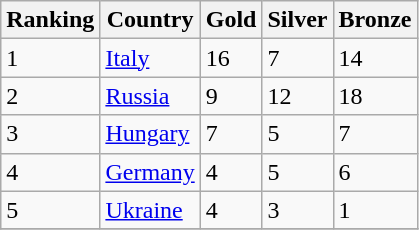<table class="wikitable">
<tr>
<th>Ranking</th>
<th>Country</th>
<th>Gold </th>
<th>Silver </th>
<th>Bronze </th>
</tr>
<tr>
<td>1</td>
<td> <a href='#'>Italy</a></td>
<td>16</td>
<td>7</td>
<td>14</td>
</tr>
<tr>
<td>2</td>
<td> <a href='#'>Russia</a></td>
<td>9</td>
<td>12</td>
<td>18</td>
</tr>
<tr>
<td>3</td>
<td> <a href='#'>Hungary</a></td>
<td>7</td>
<td>5</td>
<td>7</td>
</tr>
<tr>
<td>4</td>
<td> <a href='#'>Germany</a></td>
<td>4</td>
<td>5</td>
<td>6</td>
</tr>
<tr>
<td>5</td>
<td> <a href='#'>Ukraine</a></td>
<td>4</td>
<td>3</td>
<td>1</td>
</tr>
<tr>
</tr>
</table>
